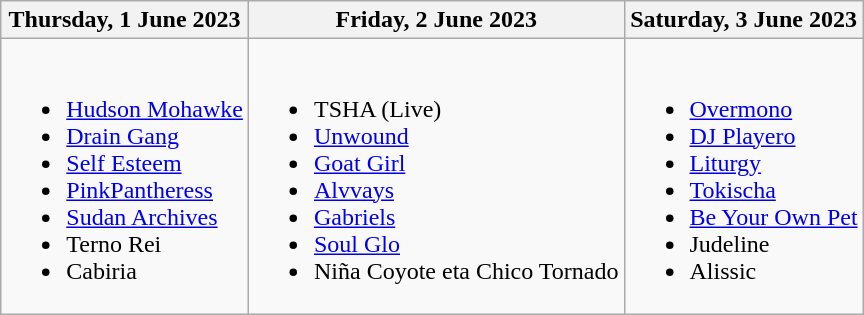<table class="wikitable">
<tr>
<th>Thursday, 1 June 2023</th>
<th>Friday, 2 June 2023</th>
<th>Saturday, 3 June 2023</th>
</tr>
<tr valign="top">
<td><br><ul><li><a href='#'>Hudson Mohawke</a></li><li><a href='#'>Drain Gang</a></li><li><a href='#'>Self Esteem</a></li><li><a href='#'>PinkPantheress</a></li><li><a href='#'>Sudan Archives</a></li><li>Terno Rei</li><li>Cabiria</li></ul></td>
<td><br><ul><li>TSHA (Live)</li><li><a href='#'>Unwound</a></li><li><a href='#'>Goat Girl</a></li><li><a href='#'>Alvvays</a></li><li><a href='#'>Gabriels</a></li><li><a href='#'>Soul Glo</a></li><li>Niña Coyote eta Chico Tornado</li></ul></td>
<td><br><ul><li><a href='#'>Overmono</a></li><li><a href='#'>DJ Playero</a></li><li><a href='#'>Liturgy</a></li><li><a href='#'>Tokischa</a></li><li><a href='#'>Be Your Own Pet</a></li><li>Judeline</li><li>Alissic</li></ul></td>
</tr>
</table>
